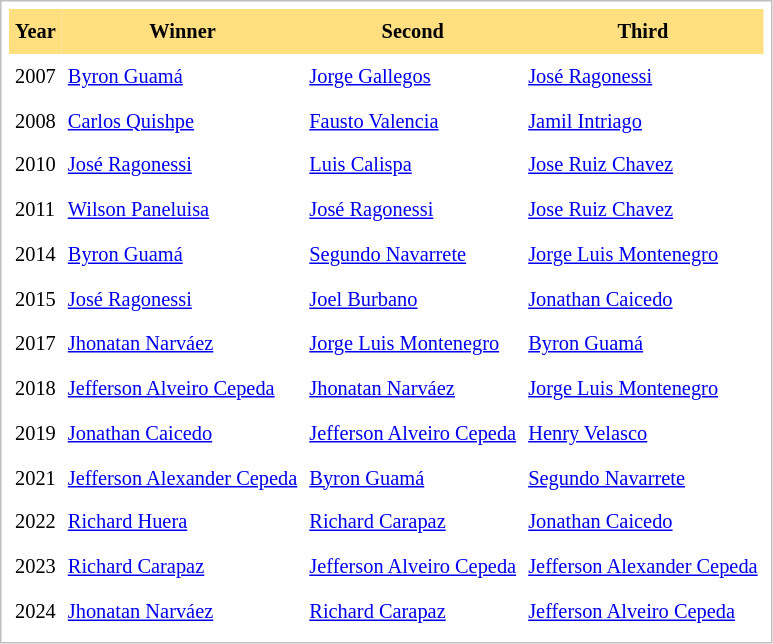<table cellpadding="4" cellspacing="0"  style="border: 1px solid silver; color: black; margin: 0 0 0.5em 0; background-color: white; padding: 5px; text-align: left; font-size:85%; vertical-align: top; line-height:1.6em;">
<tr>
<th scope="col;" align="center" bgcolor="FFDF80">Year</th>
<th scope="col;" align="center" bgcolor="FFDF80">Winner</th>
<th scope="col;" align="center" bgcolor="FFDF80">Second</th>
<th scope="col;" align="center" bgcolor="FFDF80">Third</th>
</tr>
<tr>
</tr>
<tr>
<td>2007</td>
<td><a href='#'>Byron Guamá</a></td>
<td><a href='#'>Jorge Gallegos</a></td>
<td><a href='#'>José Ragonessi</a></td>
</tr>
<tr>
<td>2008</td>
<td><a href='#'>Carlos Quishpe</a></td>
<td><a href='#'>Fausto Valencia</a></td>
<td><a href='#'>Jamil Intriago</a></td>
</tr>
<tr>
<td>2010</td>
<td><a href='#'>José Ragonessi</a></td>
<td><a href='#'>Luis Calispa</a></td>
<td><a href='#'>Jose Ruiz Chavez</a></td>
</tr>
<tr>
<td>2011</td>
<td><a href='#'>Wilson Paneluisa</a></td>
<td><a href='#'>José Ragonessi</a></td>
<td><a href='#'>Jose Ruiz Chavez</a></td>
</tr>
<tr>
<td>2014</td>
<td><a href='#'>Byron Guamá</a></td>
<td><a href='#'>Segundo Navarrete</a></td>
<td><a href='#'>Jorge Luis Montenegro</a></td>
</tr>
<tr>
<td>2015</td>
<td><a href='#'>José Ragonessi</a></td>
<td><a href='#'>Joel Burbano</a></td>
<td><a href='#'>Jonathan Caicedo</a></td>
</tr>
<tr>
<td>2017</td>
<td><a href='#'>Jhonatan Narváez</a></td>
<td><a href='#'>Jorge Luis Montenegro</a></td>
<td><a href='#'>Byron Guamá</a></td>
</tr>
<tr>
<td>2018</td>
<td><a href='#'>Jefferson Alveiro Cepeda</a></td>
<td><a href='#'>Jhonatan Narváez</a></td>
<td><a href='#'>Jorge Luis Montenegro</a></td>
</tr>
<tr>
<td>2019</td>
<td><a href='#'>Jonathan Caicedo</a></td>
<td><a href='#'>Jefferson Alveiro Cepeda</a></td>
<td><a href='#'>Henry Velasco</a></td>
</tr>
<tr>
<td>2021</td>
<td><a href='#'>Jefferson Alexander Cepeda</a></td>
<td><a href='#'>Byron Guamá</a></td>
<td><a href='#'>Segundo Navarrete</a></td>
</tr>
<tr>
<td>2022</td>
<td><a href='#'>Richard Huera</a></td>
<td><a href='#'>Richard Carapaz</a></td>
<td><a href='#'>Jonathan Caicedo</a></td>
</tr>
<tr>
<td>2023</td>
<td><a href='#'>Richard Carapaz</a></td>
<td><a href='#'>Jefferson Alveiro Cepeda</a></td>
<td><a href='#'>Jefferson Alexander Cepeda</a></td>
</tr>
<tr>
<td>2024</td>
<td><a href='#'>Jhonatan Narváez</a></td>
<td><a href='#'>Richard Carapaz</a></td>
<td><a href='#'>Jefferson Alveiro Cepeda</a></td>
</tr>
</table>
